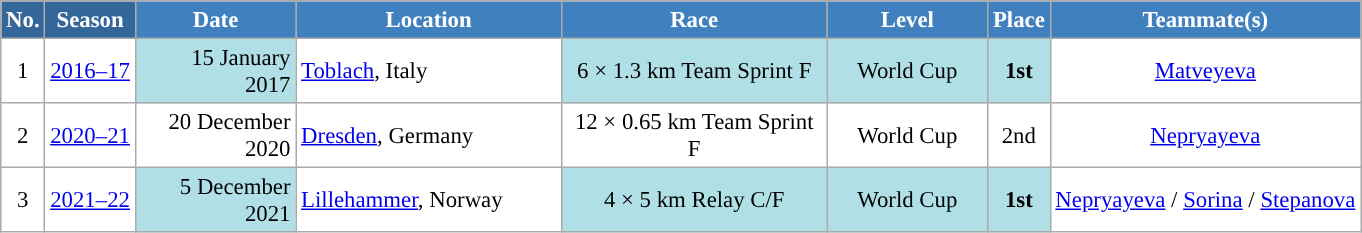<table class="wikitable sortable" style="font-size:95%; text-align:center; border:grey solid 1px; border-collapse:collapse; background:#ffffff;">
<tr style="background:#efefef;">
<th style="background-color:#369; color:white;">No.</th>
<th style="background-color:#369; color:white;">Season</th>
<th style="background-color:#4180be; color:white; width:100px;">Date</th>
<th style="background-color:#4180be; color:white; width:170px;">Location</th>
<th style="background-color:#4180be; color:white; width:170px;">Race</th>
<th style="background-color:#4180be; color:white; width:100px;">Level</th>
<th style="background-color:#4180be; color:white;">Place</th>
<th style="background-color:#4180be; color:white;">Teammate(s)</th>
</tr>
<tr>
<td align=center>1</td>
<td align=center><a href='#'>2016–17</a></td>
<td bgcolor="#BOEOE6" align=right>15 January 2017</td>
<td align=left> <a href='#'>Toblach</a>, Italy</td>
<td bgcolor="#BOEOE6">6 × 1.3 km Team Sprint F</td>
<td bgcolor="#BOEOE6">World Cup</td>
<td bgcolor="#BOEOE6"><strong>1st</strong></td>
<td><a href='#'>Matveyeva</a></td>
</tr>
<tr>
<td align=center>2</td>
<td align=center><a href='#'>2020–21</a></td>
<td align=right>20 December 2020</td>
<td align=left> <a href='#'>Dresden</a>, Germany</td>
<td>12 × 0.65 km Team Sprint F</td>
<td>World Cup</td>
<td>2nd</td>
<td><a href='#'>Nepryayeva</a></td>
</tr>
<tr>
<td align=center>3</td>
<td align=center><a href='#'>2021–22</a></td>
<td bgcolor="#BOEOE6" align=right>5 December 2021</td>
<td align=left> <a href='#'>Lillehammer</a>, Norway</td>
<td bgcolor="#BOEOE6">4 × 5 km Relay C/F</td>
<td bgcolor="#BOEOE6">World Cup</td>
<td bgcolor="#BOEOE6"><strong>1st</strong></td>
<td><a href='#'>Nepryayeva</a> / <a href='#'>Sorina</a> / <a href='#'>Stepanova</a></td>
</tr>
</table>
